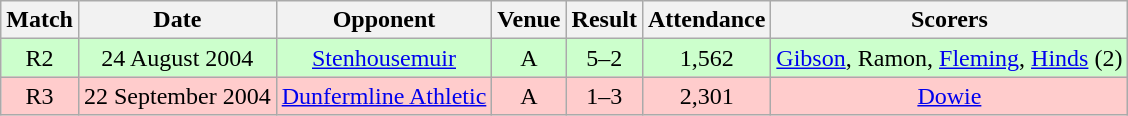<table class="wikitable" style="font-size:100%; text-align:center">
<tr>
<th>Match</th>
<th>Date</th>
<th>Opponent</th>
<th>Venue</th>
<th>Result</th>
<th>Attendance</th>
<th>Scorers</th>
</tr>
<tr style="background: #CCFFCC;">
<td>R2</td>
<td>24 August 2004</td>
<td><a href='#'>Stenhousemuir</a></td>
<td>A</td>
<td>5–2</td>
<td>1,562</td>
<td><a href='#'>Gibson</a>, Ramon, <a href='#'>Fleming</a>, <a href='#'>Hinds</a> (2)</td>
</tr>
<tr style="background: #FFCCCC;">
<td>R3</td>
<td>22 September 2004</td>
<td><a href='#'>Dunfermline Athletic</a></td>
<td>A</td>
<td>1–3</td>
<td>2,301</td>
<td><a href='#'>Dowie</a></td>
</tr>
</table>
